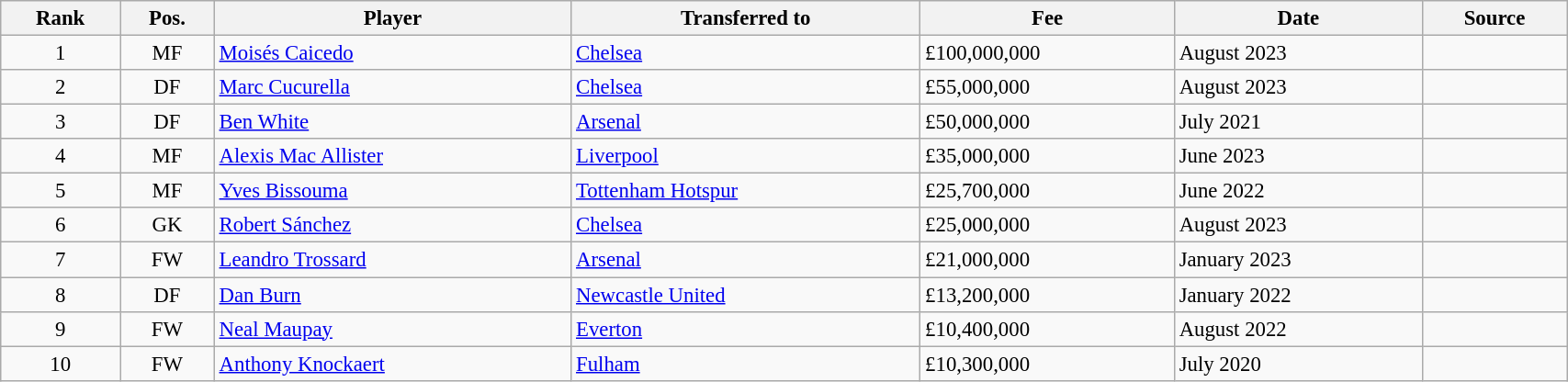<table class="wikitable sortable" style="width:90%; text-align:center; font-size:95%; text-align:left;">
<tr>
<th><strong>Rank</strong></th>
<th><strong>Pos.</strong></th>
<th><strong>Player</strong></th>
<th><strong>Transferred to</strong></th>
<th><strong>Fee</strong></th>
<th><strong>Date</strong></th>
<th><strong>Source</strong></th>
</tr>
<tr>
<td align=center>1</td>
<td align=center>MF</td>
<td> <a href='#'>Moisés Caicedo</a></td>
<td> <a href='#'>Chelsea</a></td>
<td>£100,000,000</td>
<td>August 2023</td>
<td align=center></td>
</tr>
<tr>
<td align=center>2</td>
<td align=center>DF</td>
<td> <a href='#'>Marc Cucurella</a></td>
<td> <a href='#'>Chelsea</a></td>
<td>£55,000,000</td>
<td>August 2023</td>
<td align=center></td>
</tr>
<tr>
<td align=center>3</td>
<td align=center>DF</td>
<td> <a href='#'>Ben White</a></td>
<td> <a href='#'>Arsenal</a></td>
<td>£50,000,000</td>
<td>July 2021</td>
<td align=center></td>
</tr>
<tr>
<td align=center>4</td>
<td align=center>MF</td>
<td> <a href='#'>Alexis Mac Allister</a></td>
<td> <a href='#'>Liverpool</a></td>
<td>£35,000,000</td>
<td>June 2023</td>
<td align=center></td>
</tr>
<tr>
<td align=center>5</td>
<td align=center>MF</td>
<td> <a href='#'>Yves Bissouma</a></td>
<td> <a href='#'>Tottenham Hotspur</a></td>
<td>£25,700,000</td>
<td>June 2022</td>
<td align=center></td>
</tr>
<tr>
<td align=center>6</td>
<td align=center>GK</td>
<td> <a href='#'>Robert Sánchez</a></td>
<td> <a href='#'>Chelsea</a></td>
<td>£25,000,000</td>
<td>August 2023</td>
<td align=center></td>
</tr>
<tr>
<td align=center>7</td>
<td align=center>FW</td>
<td> <a href='#'>Leandro Trossard</a></td>
<td> <a href='#'>Arsenal</a></td>
<td>£21,000,000</td>
<td>January 2023</td>
<td align=center></td>
</tr>
<tr>
<td align=center>8</td>
<td align=center>DF</td>
<td> <a href='#'>Dan Burn</a></td>
<td> <a href='#'>Newcastle United</a></td>
<td>£13,200,000</td>
<td>January 2022</td>
<td align=center></td>
</tr>
<tr>
<td align=center>9</td>
<td align=center>FW</td>
<td> <a href='#'>Neal Maupay</a></td>
<td> <a href='#'>Everton</a></td>
<td>£10,400,000</td>
<td>August 2022</td>
<td align=center></td>
</tr>
<tr>
<td align=center>10</td>
<td align=center>FW</td>
<td> <a href='#'>Anthony Knockaert</a></td>
<td> <a href='#'>Fulham</a></td>
<td>£10,300,000</td>
<td>July 2020</td>
<td align=center></td>
</tr>
</table>
